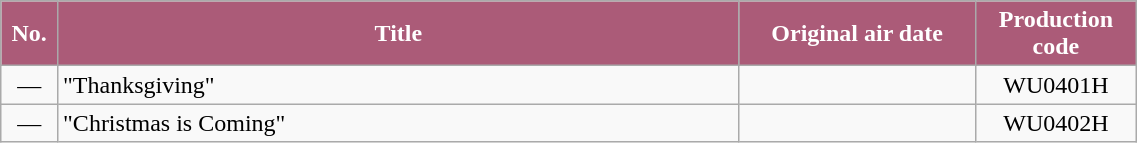<table class="wikitable plainrowheaders" style="width:60%;">
<tr>
<th style="background-color: #ab5b78; color: #FFFFFF;" width=5%>No.</th>
<th style="background-color: #ab5b78; color: #FFFFFF;" width=60%>Title</th>
<th style="background-color: #ab5b78; color: #FFFFFF;">Original air date</th>
<th style="background-color: #ab5b78; color: #FFFFFF;">Production<br>code</th>
</tr>
<tr>
<td align=center>—</td>
<td>"Thanksgiving"</td>
<td align=center></td>
<td align=center>WU0401H</td>
</tr>
<tr>
<td align=center>—</td>
<td>"Christmas is Coming"</td>
<td align=center></td>
<td align=center>WU0402H</td>
</tr>
</table>
